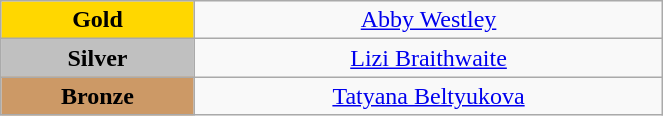<table class="wikitable" style="text-align:center; " width="35%">
<tr>
<td bgcolor="gold"><strong>Gold</strong></td>
<td><a href='#'>Abby Westley</a><br>  <small><em></em></small></td>
</tr>
<tr>
<td bgcolor="silver"><strong>Silver</strong></td>
<td><a href='#'>Lizi Braithwaite</a><br>  <small><em></em></small></td>
</tr>
<tr>
<td bgcolor="CC9966"><strong>Bronze</strong></td>
<td><a href='#'>Tatyana Beltyukova</a><br>  <small><em></em></small></td>
</tr>
</table>
